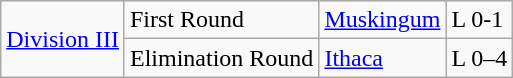<table class="wikitable">
<tr>
<td rowspan=2"><a href='#'>Division III</a></td>
<td>First Round</td>
<td><a href='#'>Muskingum</a></td>
<td>L 0-1</td>
</tr>
<tr>
<td>Elimination Round</td>
<td><a href='#'>Ithaca</a></td>
<td>L 0–4</td>
</tr>
</table>
